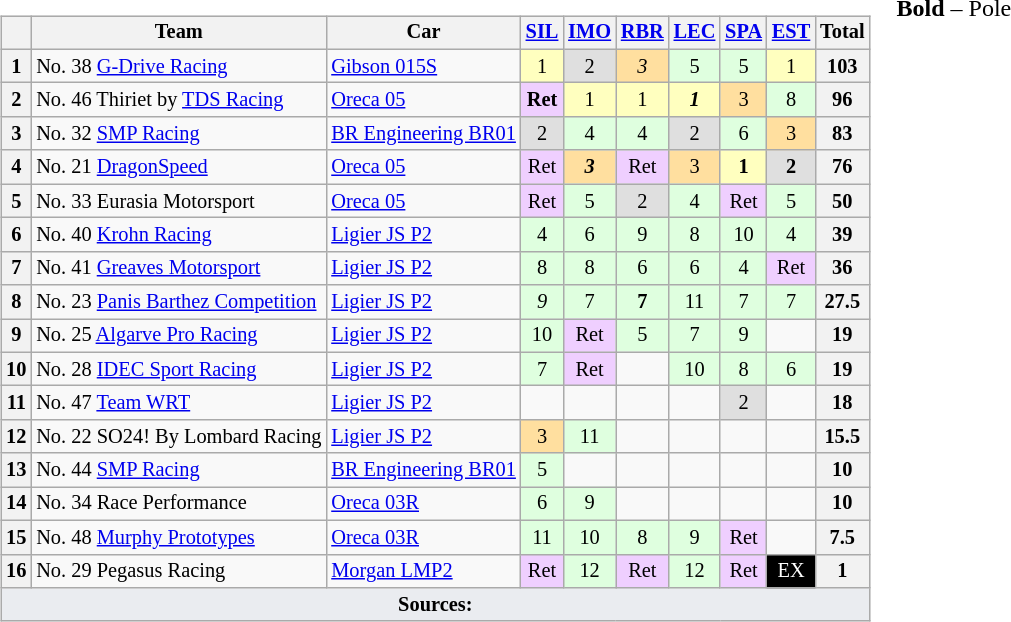<table>
<tr>
<td valign="top"><br><table class="wikitable" style="font-size: 85%; text-align:center">
<tr>
<th></th>
<th>Team</th>
<th>Car</th>
<th><a href='#'>SIL</a><br></th>
<th><a href='#'>IMO</a><br></th>
<th><a href='#'>RBR</a><br></th>
<th><a href='#'>LEC</a><br></th>
<th><a href='#'>SPA</a><br></th>
<th><a href='#'>EST</a><br></th>
<th>Total</th>
</tr>
<tr>
<th>1</th>
<td align=left> No. 38 <a href='#'>G-Drive Racing</a></td>
<td align=left><a href='#'>Gibson 015S</a></td>
<td style="background:#ffffbf;">1</td>
<td style="background:#dfdfdf;">2</td>
<td style="background:#ffdf9f;"><em>3</em></td>
<td style="background:#dfffdf;">5</td>
<td style="background:#dfffdf;">5</td>
<td style="background:#ffffbf;">1</td>
<th>103</th>
</tr>
<tr>
<th>2</th>
<td align=left> No. 46 Thiriet by <a href='#'>TDS Racing</a></td>
<td align=left><a href='#'>Oreca 05</a></td>
<td style="background:#efcfff;"><strong>Ret</strong></td>
<td style="background:#ffffbf;">1</td>
<td style="background:#ffffbf;">1</td>
<td style="background:#ffffbf;"><strong><em>1</em></strong></td>
<td style="background:#ffdf9f;">3</td>
<td style="background:#dfffdf;">8</td>
<th>96</th>
</tr>
<tr>
<th>3</th>
<td align=left> No. 32 <a href='#'>SMP Racing</a></td>
<td align=left><a href='#'>BR Engineering BR01</a></td>
<td style="background:#dfdfdf;">2</td>
<td style="background:#dfffdf;">4</td>
<td style="background:#dfffdf;">4</td>
<td style="background:#dfdfdf;">2</td>
<td style="background:#dfffdf;">6</td>
<td style="background:#ffdf9f;">3</td>
<th>83</th>
</tr>
<tr>
<th>4</th>
<td align=left> No. 21 <a href='#'>DragonSpeed</a></td>
<td align=left><a href='#'>Oreca 05</a></td>
<td style="background:#efcfff;">Ret</td>
<td style="background:#ffdf9f;"><strong><em>3</em></strong></td>
<td style="background:#efcfff;">Ret</td>
<td style="background:#ffdf9f;">3</td>
<td style="background:#ffffbf;"><strong>1</strong></td>
<td style="background:#dfdfdf;"><strong>2</strong></td>
<th>76</th>
</tr>
<tr>
<th>5</th>
<td align=left> No. 33 Eurasia Motorsport</td>
<td align=left><a href='#'>Oreca 05</a></td>
<td style="background:#efcfff;">Ret</td>
<td style="background:#dfffdf;">5</td>
<td style="background:#dfdfdf;">2</td>
<td style="background:#dfffdf;">4</td>
<td style="background:#efcfff;">Ret</td>
<td style="background:#dfffdf;">5</td>
<th>50</th>
</tr>
<tr>
<th>6</th>
<td align=left> No. 40 <a href='#'>Krohn Racing</a></td>
<td align=left><a href='#'>Ligier JS P2</a></td>
<td style="background:#dfffdf;">4</td>
<td style="background:#dfffdf;">6</td>
<td style="background:#dfffdf;">9</td>
<td style="background:#dfffdf;">8</td>
<td style="background:#dfffdf;">10</td>
<td style="background:#dfffdf;">4</td>
<th>39</th>
</tr>
<tr>
<th>7</th>
<td align=left> No. 41 <a href='#'>Greaves Motorsport</a></td>
<td align=left><a href='#'>Ligier JS P2</a></td>
<td style="background:#dfffdf;">8</td>
<td style="background:#dfffdf;">8</td>
<td style="background:#dfffdf;">6</td>
<td style="background:#dfffdf;">6</td>
<td style="background:#dfffdf;">4</td>
<td style="background:#efcfff;">Ret</td>
<th>36</th>
</tr>
<tr>
<th>8</th>
<td align=left> No. 23 <a href='#'>Panis Barthez Competition</a></td>
<td align=left><a href='#'>Ligier JS P2</a></td>
<td style="background:#dfffdf;"><em>9</em></td>
<td style="background:#dfffdf;">7</td>
<td style="background:#dfffdf;"><strong>7</strong></td>
<td style="background:#dfffdf;">11</td>
<td style="background:#dfffdf;">7</td>
<td style="background:#dfffdf;">7</td>
<th>27.5</th>
</tr>
<tr>
<th>9</th>
<td align=left> No. 25 <a href='#'>Algarve Pro Racing</a></td>
<td align=left><a href='#'>Ligier JS P2</a></td>
<td style="background:#dfffdf;">10</td>
<td style="background:#efcfff;">Ret</td>
<td style="background:#dfffdf;">5</td>
<td style="background:#dfffdf;">7</td>
<td style="background:#dfffdf;">9</td>
<td></td>
<th>19</th>
</tr>
<tr>
<th>10</th>
<td align=left> No. 28 <a href='#'>IDEC Sport Racing</a></td>
<td align=left><a href='#'>Ligier JS P2</a></td>
<td style="background:#dfffdf;">7</td>
<td style="background:#efcfff;">Ret</td>
<td></td>
<td style="background:#dfffdf;">10</td>
<td style="background:#dfffdf;">8</td>
<td style="background:#dfffdf;">6</td>
<th>19</th>
</tr>
<tr>
<th>11</th>
<td align=left> No. 47 <a href='#'>Team WRT</a></td>
<td align=left><a href='#'>Ligier JS P2</a></td>
<td></td>
<td></td>
<td></td>
<td></td>
<td style="background:#dfdfdf;">2</td>
<td></td>
<th>18</th>
</tr>
<tr>
<th>12</th>
<td align=left> No. 22 SO24! By Lombard Racing</td>
<td align=left><a href='#'>Ligier JS P2</a></td>
<td style="background:#ffdf9f;">3</td>
<td style="background:#dfffdf;">11</td>
<td></td>
<td></td>
<td></td>
<td></td>
<th>15.5</th>
</tr>
<tr>
<th>13</th>
<td align=left> No. 44 <a href='#'>SMP Racing</a></td>
<td align=left><a href='#'>BR Engineering BR01</a></td>
<td style="background:#dfffdf;">5</td>
<td></td>
<td></td>
<td></td>
<td></td>
<td></td>
<th>10</th>
</tr>
<tr>
<th>14</th>
<td align=left> No. 34 Race Performance</td>
<td align=left><a href='#'>Oreca 03R</a></td>
<td style="background:#dfffdf;">6</td>
<td style="background:#dfffdf;">9</td>
<td></td>
<td></td>
<td></td>
<td></td>
<th>10</th>
</tr>
<tr>
<th>15</th>
<td align=left> No. 48 <a href='#'>Murphy Prototypes</a></td>
<td align=left><a href='#'>Oreca 03R</a></td>
<td style="background:#dfffdf;">11</td>
<td style="background:#dfffdf;">10</td>
<td style="background:#dfffdf;">8</td>
<td style="background:#dfffdf;">9</td>
<td style="background:#efcfff;">Ret</td>
<td></td>
<th>7.5</th>
</tr>
<tr>
<th>16</th>
<td align=left> No. 29 Pegasus Racing</td>
<td align=left><a href='#'>Morgan LMP2</a></td>
<td style="background:#efcfff;">Ret</td>
<td style="background:#dfffdf;">12</td>
<td style="background:#efcfff;">Ret</td>
<td style="background:#dfffdf;">12</td>
<td style="background:#efcfff;">Ret</td>
<td style="background:#000000; color:white;">EX</td>
<th>1</th>
</tr>
<tr class="sortbottom">
<td colspan="10" style="background-color:#EAECF0;text-align:center"><strong>Sources:</strong></td>
</tr>
</table>
</td>
<td valign="top"><br>
<span><strong>Bold</strong> – Pole<br></span></td>
</tr>
</table>
